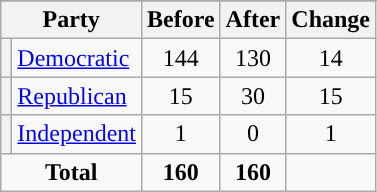<table class="wikitable" style="text-align:center;">
<tr>
</tr>
<tr>
<th colspan=2>Party</th>
<th>Before</th>
<th>After</th>
<th>Change</th>
</tr>
<tr>
<th style="background-color:"></th>
<td style="text-align:left;"><a href='#'>Democratic</a></td>
<td>144</td>
<td>130</td>
<td> 14</td>
</tr>
<tr>
<th style="background-color:"></th>
<td style="text-align:left;"><a href='#'>Republican</a></td>
<td>15</td>
<td>30</td>
<td> 15</td>
</tr>
<tr>
<th style="background-color:"></th>
<td style="text-align:left;"><a href='#'>Independent</a></td>
<td>1</td>
<td>0</td>
<td> 1</td>
</tr>
<tr>
<td colspan=2><strong>Total</strong></td>
<td><strong>160</strong></td>
<td><strong>160</strong></td>
<td></td>
</tr>
</table>
